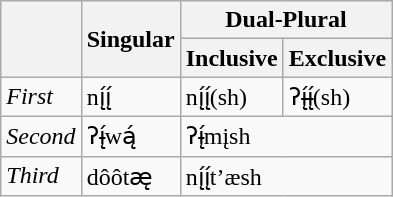<table class="wikitable">
<tr>
<th rowspan="2"></th>
<th rowspan="2">Singular</th>
<th colspan="2">Dual-Plural</th>
</tr>
<tr>
<th>Inclusive</th>
<th>Exclusive</th>
</tr>
<tr>
<td><em>First</em></td>
<td>nį́į́</td>
<td>nį́į́(sh)</td>
<td>ʔɨ̨́ɨ̨́(sh)</td>
</tr>
<tr>
<td><em>Second</em></td>
<td>ʔɨ̨́wą́</td>
<td colspan="2">ʔɨ̨́mįsh</td>
</tr>
<tr>
<td><em>Third</em></td>
<td>dôôtæ̨</td>
<td colspan="2">nį́į́t’æsh</td>
</tr>
</table>
